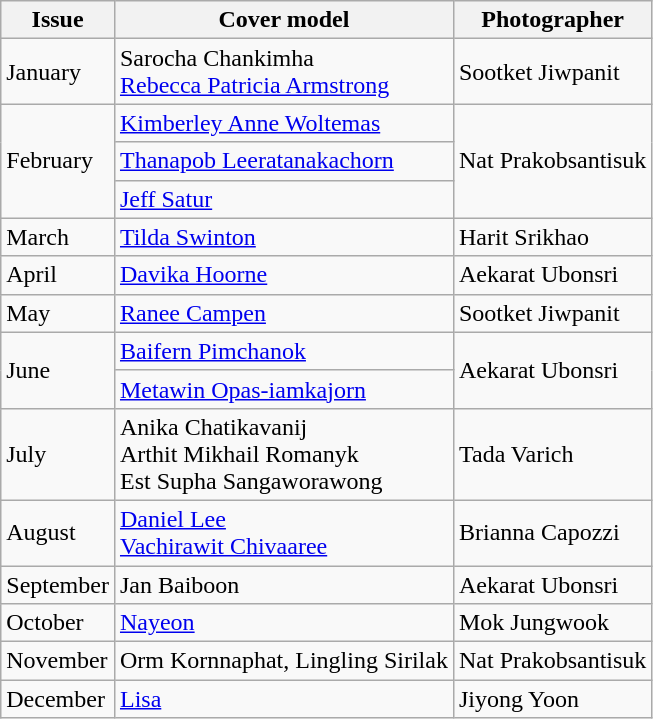<table class="sortable wikitable">
<tr>
<th>Issue</th>
<th>Cover model</th>
<th>Photographer</th>
</tr>
<tr>
<td>January</td>
<td>Sarocha Chankimha<br><a href='#'>Rebecca Patricia Armstrong</a></td>
<td>Sootket Jiwpanit</td>
</tr>
<tr>
<td rowspan=3>February</td>
<td><a href='#'>Kimberley Anne Woltemas</a></td>
<td rowspan=3>Nat Prakobsantisuk</td>
</tr>
<tr>
<td><a href='#'>Thanapob Leeratanakachorn</a></td>
</tr>
<tr>
<td><a href='#'>Jeff Satur</a></td>
</tr>
<tr>
<td>March</td>
<td><a href='#'>Tilda Swinton</a></td>
<td>Harit Srikhao</td>
</tr>
<tr>
<td>April</td>
<td><a href='#'>Davika Hoorne</a></td>
<td>Aekarat Ubonsri</td>
</tr>
<tr>
<td>May</td>
<td><a href='#'>Ranee Campen</a></td>
<td>Sootket Jiwpanit</td>
</tr>
<tr>
<td rowspan=2>June</td>
<td><a href='#'>Baifern Pimchanok</a></td>
<td rowspan=2>Aekarat Ubonsri</td>
</tr>
<tr>
<td><a href='#'>Metawin Opas-iamkajorn</a></td>
</tr>
<tr>
<td>July</td>
<td>Anika Chatikavanij <br>Arthit Mikhail Romanyk<br>Est Supha Sangaworawong</td>
<td>Tada Varich</td>
</tr>
<tr>
<td>August</td>
<td><a href='#'>Daniel Lee</a><br> <a href='#'>Vachirawit Chivaaree</a></td>
<td>Brianna Capozzi</td>
</tr>
<tr>
<td>September</td>
<td>Jan Baiboon</td>
<td>Aekarat Ubonsri</td>
</tr>
<tr>
<td>October</td>
<td><a href='#'>Nayeon</a></td>
<td>Mok Jungwook</td>
</tr>
<tr>
<td>November</td>
<td>Orm Kornnaphat, Lingling Sirilak</td>
<td>Nat Prakobsantisuk</td>
</tr>
<tr>
<td>December</td>
<td><a href='#'>Lisa</a></td>
<td>Jiyong Yoon</td>
</tr>
</table>
